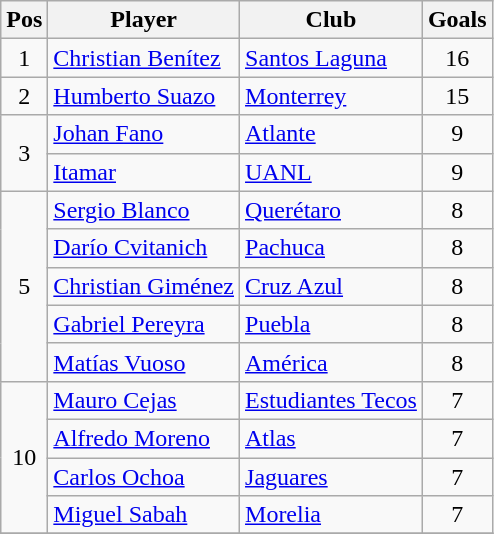<table class="wikitable">
<tr>
<th>Pos</th>
<th>Player</th>
<th>Club</th>
<th>Goals</th>
</tr>
<tr>
<td align=center>1</td>
<td> <a href='#'>Christian Benítez</a></td>
<td><a href='#'>Santos Laguna</a></td>
<td align=center>16</td>
</tr>
<tr>
<td align=center>2</td>
<td> <a href='#'>Humberto Suazo</a></td>
<td><a href='#'>Monterrey</a></td>
<td align=center>15</td>
</tr>
<tr>
<td align=center rowspan=2>3</td>
<td> <a href='#'>Johan Fano</a></td>
<td><a href='#'>Atlante</a></td>
<td align=center>9</td>
</tr>
<tr>
<td> <a href='#'>Itamar</a></td>
<td><a href='#'>UANL</a></td>
<td align=center>9</td>
</tr>
<tr>
<td align=center rowspan=5>5</td>
<td> <a href='#'>Sergio Blanco</a></td>
<td><a href='#'>Querétaro</a></td>
<td align=center>8</td>
</tr>
<tr>
<td> <a href='#'>Darío Cvitanich</a></td>
<td><a href='#'>Pachuca</a></td>
<td align=center>8</td>
</tr>
<tr>
<td> <a href='#'>Christian Giménez</a></td>
<td><a href='#'>Cruz Azul</a></td>
<td align=center>8</td>
</tr>
<tr>
<td> <a href='#'>Gabriel Pereyra</a></td>
<td><a href='#'>Puebla</a></td>
<td align=center>8</td>
</tr>
<tr>
<td> <a href='#'>Matías Vuoso</a></td>
<td><a href='#'>América</a></td>
<td align=center>8</td>
</tr>
<tr>
<td align=center rowspan=4>10</td>
<td> <a href='#'>Mauro Cejas</a></td>
<td><a href='#'>Estudiantes Tecos</a></td>
<td align=center>7</td>
</tr>
<tr>
<td> <a href='#'>Alfredo Moreno</a></td>
<td><a href='#'>Atlas</a></td>
<td align=center>7</td>
</tr>
<tr>
<td> <a href='#'>Carlos Ochoa</a></td>
<td><a href='#'>Jaguares</a></td>
<td align=center>7</td>
</tr>
<tr>
<td> <a href='#'>Miguel Sabah</a></td>
<td><a href='#'>Morelia</a></td>
<td align=center>7</td>
</tr>
<tr>
</tr>
</table>
